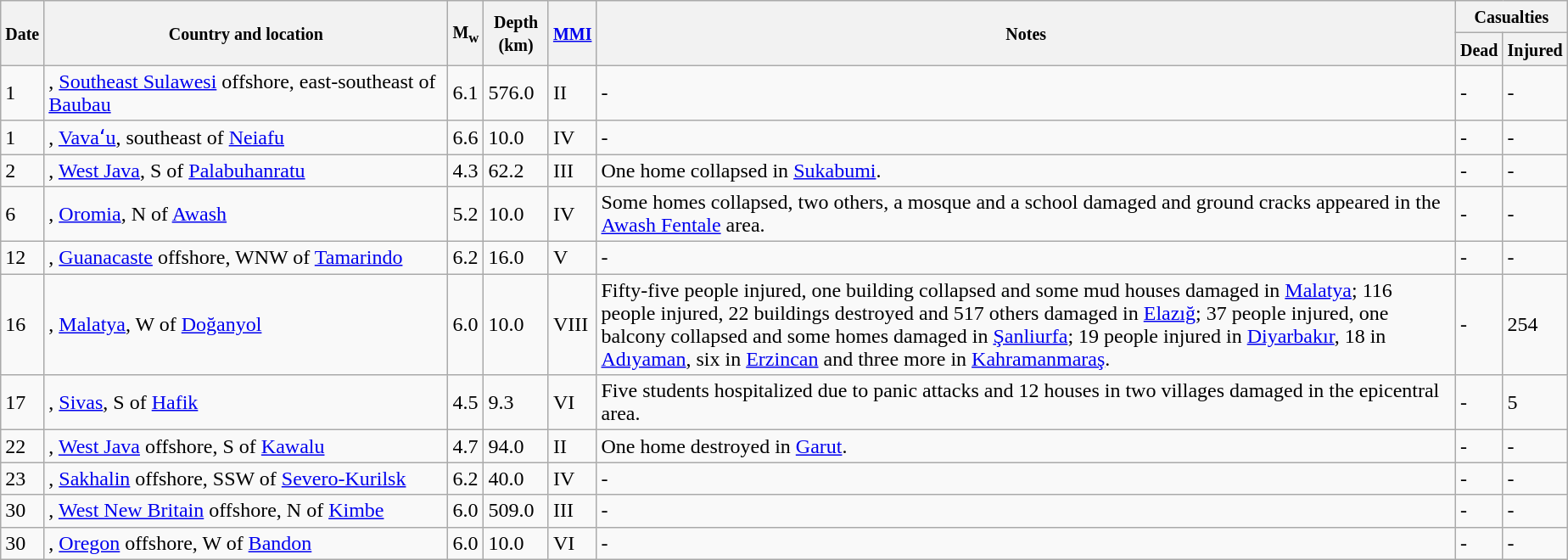<table class="wikitable sortable" style="border:1px black; margin-left:1em;">
<tr>
<th rowspan="2"><small>Date</small></th>
<th rowspan="2" style="width: 310px"><small>Country and location</small></th>
<th rowspan="2"><small>M<sub>w</sub></small></th>
<th rowspan="2"><small>Depth (km)</small></th>
<th rowspan="2"><small><a href='#'>MMI</a></small></th>
<th rowspan="2" class="unsortable"><small>Notes</small></th>
<th colspan="2"><small>Casualties</small></th>
</tr>
<tr>
<th><small>Dead</small></th>
<th><small>Injured</small></th>
</tr>
<tr>
<td>1</td>
<td>, <a href='#'>Southeast Sulawesi</a> offshore,  east-southeast of <a href='#'>Baubau</a></td>
<td>6.1</td>
<td>576.0</td>
<td>II</td>
<td>-</td>
<td>-</td>
<td>-</td>
</tr>
<tr>
<td>1</td>
<td>, <a href='#'>Vavaʻu</a>,  southeast of <a href='#'>Neiafu</a></td>
<td>6.6</td>
<td>10.0</td>
<td>IV</td>
<td>-</td>
<td>-</td>
<td>-</td>
</tr>
<tr>
<td>2</td>
<td>, <a href='#'>West Java</a>,  S of <a href='#'>Palabuhanratu</a></td>
<td>4.3</td>
<td>62.2</td>
<td>III</td>
<td>One home collapsed in <a href='#'>Sukabumi</a>.</td>
<td>-</td>
<td>-</td>
</tr>
<tr>
<td>6</td>
<td>, <a href='#'>Oromia</a>,  N of <a href='#'>Awash</a></td>
<td>5.2</td>
<td>10.0</td>
<td>IV</td>
<td>Some homes collapsed, two others, a mosque and a school damaged and ground cracks appeared in the <a href='#'>Awash Fentale</a> area.</td>
<td>-</td>
<td>-</td>
</tr>
<tr>
<td>12</td>
<td>, <a href='#'>Guanacaste</a> offshore,  WNW of <a href='#'>Tamarindo</a></td>
<td>6.2</td>
<td>16.0</td>
<td>V</td>
<td>-</td>
<td>-</td>
<td>-</td>
</tr>
<tr>
<td>16</td>
<td>, <a href='#'>Malatya</a>,  W of <a href='#'>Doğanyol</a></td>
<td>6.0</td>
<td>10.0</td>
<td>VIII</td>
<td>Fifty-five people injured, one building collapsed and some mud houses damaged in <a href='#'>Malatya</a>; 116 people injured, 22 buildings destroyed and 517 others damaged in <a href='#'>Elazığ</a>; 37 people injured, one balcony collapsed and some homes damaged in <a href='#'>Şanliurfa</a>; 19 people injured in <a href='#'>Diyarbakır</a>, 18 in <a href='#'>Adıyaman</a>, six in <a href='#'>Erzincan</a> and three more in <a href='#'>Kahramanmaraş</a>.</td>
<td>-</td>
<td>254</td>
</tr>
<tr>
<td>17</td>
<td>, <a href='#'>Sivas</a>,  S of <a href='#'>Hafik</a></td>
<td>4.5</td>
<td>9.3</td>
<td>VI</td>
<td>Five students hospitalized due to panic attacks and 12 houses in two villages damaged in the epicentral area.</td>
<td>-</td>
<td>5</td>
</tr>
<tr>
<td>22</td>
<td>, <a href='#'>West Java</a> offshore,  S of <a href='#'>Kawalu</a></td>
<td>4.7</td>
<td>94.0</td>
<td>II</td>
<td>One home destroyed in <a href='#'>Garut</a>.</td>
<td>-</td>
<td>-</td>
</tr>
<tr>
<td>23</td>
<td>, <a href='#'>Sakhalin</a> offshore,  SSW of <a href='#'>Severo-Kurilsk</a></td>
<td>6.2</td>
<td>40.0</td>
<td>IV</td>
<td>-</td>
<td>-</td>
<td>-</td>
</tr>
<tr>
<td>30</td>
<td>, <a href='#'>West New Britain</a> offshore,  N of <a href='#'>Kimbe</a></td>
<td>6.0</td>
<td>509.0</td>
<td>III</td>
<td>-</td>
<td>-</td>
<td>-</td>
</tr>
<tr>
<td>30</td>
<td>, <a href='#'>Oregon</a> offshore,  W of <a href='#'>Bandon</a></td>
<td>6.0</td>
<td>10.0</td>
<td>VI</td>
<td>-</td>
<td>-</td>
<td>-</td>
</tr>
<tr>
</tr>
</table>
